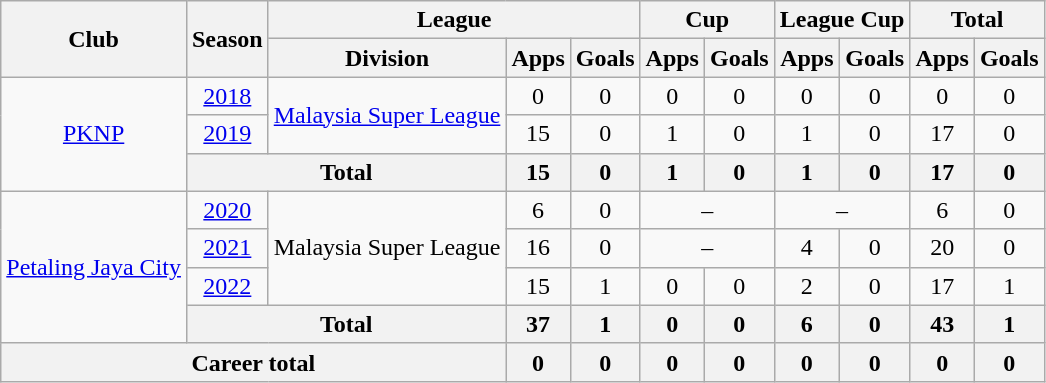<table class="wikitable" style="font-size:100%; text-align: center;">
<tr>
<th rowspan="2">Club</th>
<th rowspan="2">Season</th>
<th colspan="3">League</th>
<th colspan="2">Cup</th>
<th colspan="2">League Cup</th>
<th colspan="2">Total</th>
</tr>
<tr>
<th>Division</th>
<th>Apps</th>
<th>Goals</th>
<th>Apps</th>
<th>Goals</th>
<th>Apps</th>
<th>Goals</th>
<th>Apps</th>
<th>Goals</th>
</tr>
<tr>
<td rowspan="3" valign="center"><a href='#'>PKNP</a></td>
<td><a href='#'>2018</a></td>
<td rowspan="2" valign="center"><a href='#'>Malaysia Super League</a></td>
<td>0</td>
<td>0</td>
<td>0</td>
<td>0</td>
<td>0</td>
<td>0</td>
<td>0</td>
<td>0</td>
</tr>
<tr>
<td><a href='#'>2019</a></td>
<td>15</td>
<td>0</td>
<td>1</td>
<td>0</td>
<td>1</td>
<td>0</td>
<td>17</td>
<td>0</td>
</tr>
<tr>
<th colspan="2">Total</th>
<th>15</th>
<th>0</th>
<th>1</th>
<th>0</th>
<th>1</th>
<th>0</th>
<th>17</th>
<th>0</th>
</tr>
<tr>
<td rowspan="4" valign="center"><a href='#'>Petaling Jaya City</a></td>
<td><a href='#'>2020</a></td>
<td rowspan="3" valign="center">Malaysia Super League</td>
<td>6</td>
<td>0</td>
<td colspan=2>–</td>
<td colspan=2>–</td>
<td>6</td>
<td>0</td>
</tr>
<tr>
<td><a href='#'>2021</a></td>
<td>16</td>
<td>0</td>
<td colspan=2>–</td>
<td>4</td>
<td>0</td>
<td>20</td>
<td>0</td>
</tr>
<tr>
<td><a href='#'>2022</a></td>
<td>15</td>
<td>1</td>
<td>0</td>
<td>0</td>
<td>2</td>
<td>0</td>
<td>17</td>
<td>1</td>
</tr>
<tr>
<th colspan="2">Total</th>
<th>37</th>
<th>1</th>
<th>0</th>
<th>0</th>
<th>6</th>
<th>0</th>
<th>43</th>
<th>1</th>
</tr>
<tr>
<th colspan="3">Career total</th>
<th>0</th>
<th>0</th>
<th>0</th>
<th>0</th>
<th>0</th>
<th>0</th>
<th>0</th>
<th>0</th>
</tr>
</table>
